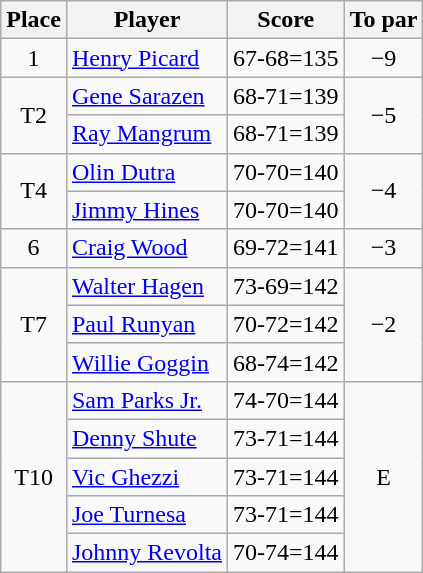<table class="wikitable">
<tr>
<th>Place</th>
<th>Player</th>
<th>Score</th>
<th>To par</th>
</tr>
<tr>
<td align="center">1</td>
<td> <a href='#'>Henry Picard</a></td>
<td>67-68=135</td>
<td align="center">−9</td>
</tr>
<tr>
<td rowspan=2 align="center">T2</td>
<td> <a href='#'>Gene Sarazen</a></td>
<td>68-71=139</td>
<td rowspan=2 align="center">−5</td>
</tr>
<tr>
<td> <a href='#'>Ray Mangrum</a></td>
<td>68-71=139</td>
</tr>
<tr>
<td rowspan=2 align="center">T4</td>
<td> <a href='#'>Olin Dutra</a></td>
<td>70-70=140</td>
<td rowspan=2 align="center">−4</td>
</tr>
<tr>
<td> <a href='#'>Jimmy Hines</a></td>
<td>70-70=140</td>
</tr>
<tr>
<td align=center>6</td>
<td> <a href='#'>Craig Wood</a></td>
<td>69-72=141</td>
<td align=center>−3</td>
</tr>
<tr>
<td rowspan=3 align="center">T7</td>
<td> <a href='#'>Walter Hagen</a></td>
<td>73-69=142</td>
<td rowspan=3 align="center">−2</td>
</tr>
<tr>
<td> <a href='#'>Paul Runyan</a></td>
<td>70-72=142</td>
</tr>
<tr>
<td> <a href='#'>Willie Goggin</a></td>
<td>68-74=142</td>
</tr>
<tr>
<td rowspan=5 align="center">T10</td>
<td> <a href='#'>Sam Parks Jr.</a></td>
<td>74-70=144</td>
<td rowspan=5 align="center">E</td>
</tr>
<tr>
<td> <a href='#'>Denny Shute</a></td>
<td>73-71=144</td>
</tr>
<tr>
<td> <a href='#'>Vic Ghezzi</a></td>
<td>73-71=144</td>
</tr>
<tr>
<td> <a href='#'>Joe Turnesa</a></td>
<td>73-71=144</td>
</tr>
<tr>
<td> <a href='#'>Johnny Revolta</a></td>
<td>70-74=144</td>
</tr>
</table>
